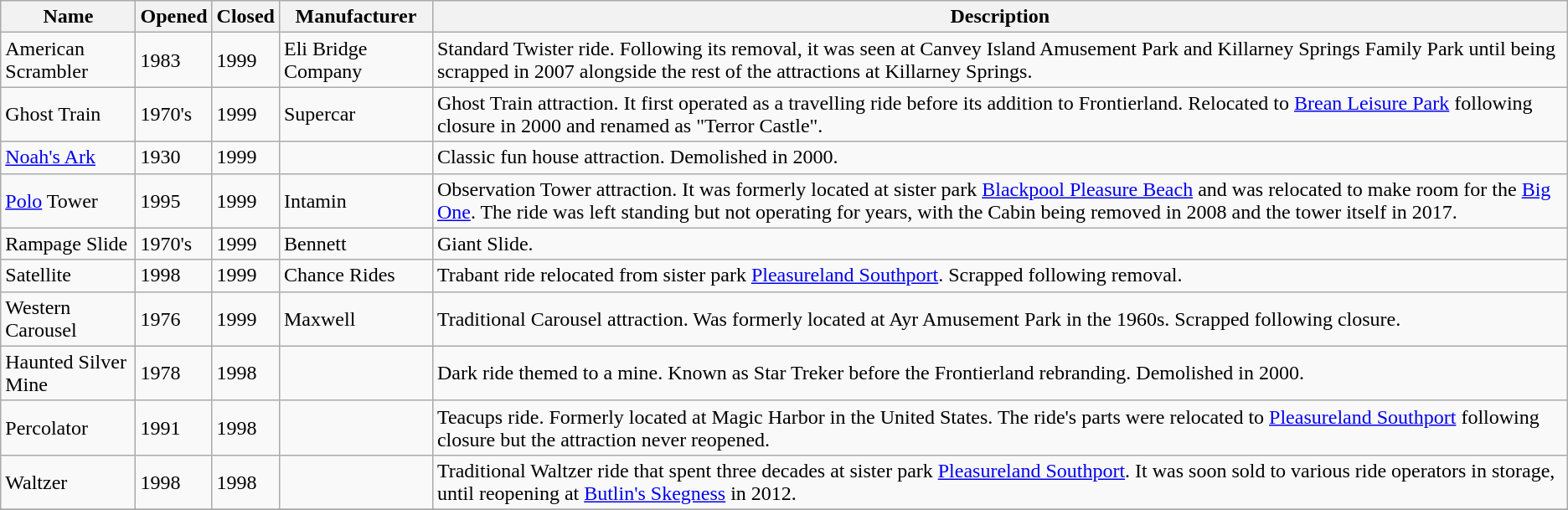<table class="wikitable">
<tr>
<th>Name</th>
<th>Opened</th>
<th>Closed</th>
<th>Manufacturer</th>
<th>Description</th>
</tr>
<tr>
<td>American Scrambler</td>
<td>1983</td>
<td>1999</td>
<td>Eli Bridge Company</td>
<td>Standard Twister ride. Following its removal, it was seen at Canvey Island Amusement Park and Killarney Springs Family Park until being scrapped in 2007 alongside the rest of the attractions at Killarney Springs.</td>
</tr>
<tr>
<td>Ghost Train</td>
<td>1970's</td>
<td>1999</td>
<td>Supercar</td>
<td>Ghost Train attraction. It first operated as a travelling ride before its addition to Frontierland. Relocated to <a href='#'>Brean Leisure Park</a> following closure in 2000 and renamed as "Terror Castle".</td>
</tr>
<tr>
<td><a href='#'>Noah's Ark</a></td>
<td>1930</td>
<td>1999</td>
<td></td>
<td>Classic fun house attraction. Demolished in 2000.</td>
</tr>
<tr>
<td><a href='#'>Polo</a> Tower</td>
<td>1995</td>
<td>1999</td>
<td>Intamin</td>
<td>Observation Tower attraction. It was formerly located at sister park <a href='#'>Blackpool Pleasure Beach</a> and was relocated to make room for the <a href='#'>Big One</a>. The ride was left standing but not operating for years, with the Cabin being removed in 2008 and the tower itself in 2017.</td>
</tr>
<tr>
<td>Rampage Slide</td>
<td>1970's</td>
<td>1999</td>
<td>Bennett</td>
<td>Giant Slide.</td>
</tr>
<tr>
<td>Satellite</td>
<td>1998</td>
<td>1999</td>
<td>Chance Rides</td>
<td>Trabant ride relocated from sister park <a href='#'>Pleasureland Southport</a>. Scrapped following removal.</td>
</tr>
<tr>
<td>Western Carousel</td>
<td>1976</td>
<td>1999</td>
<td>Maxwell</td>
<td>Traditional Carousel attraction. Was formerly located at Ayr Amusement Park in the 1960s. Scrapped following closure.</td>
</tr>
<tr>
<td>Haunted Silver Mine</td>
<td>1978</td>
<td>1998</td>
<td></td>
<td>Dark ride themed to a mine. Known as Star Treker before the Frontierland rebranding. Demolished in 2000.</td>
</tr>
<tr>
<td>Percolator</td>
<td>1991</td>
<td>1998</td>
<td></td>
<td>Teacups ride. Formerly located at Magic Harbor in the United States. The ride's parts were relocated to <a href='#'>Pleasureland Southport</a> following closure but the attraction never reopened.</td>
</tr>
<tr>
<td>Waltzer</td>
<td>1998</td>
<td>1998</td>
<td></td>
<td>Traditional Waltzer ride that spent three decades at sister park <a href='#'>Pleasureland Southport</a>. It was soon sold to various ride operators in storage, until reopening at <a href='#'>Butlin's Skegness</a> in 2012.</td>
</tr>
<tr>
</tr>
</table>
